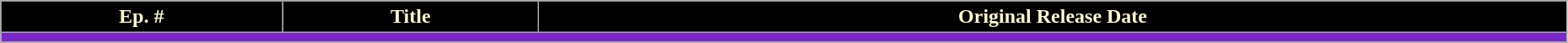<table class="wikitable plainrowheaders" width="98%">
<tr>
<th style="background: #000000; color: #FFFACD;">Ep. #</th>
<th style="background: #000000; color: #FFFACD;">Title</th>
<th style="background: #000000; color: #FFFACD;">Original Release Date</th>
</tr>
<tr>
<td colspan="7" bgcolor="#7B26CA"></td>
</tr>
<tr>
</tr>
</table>
